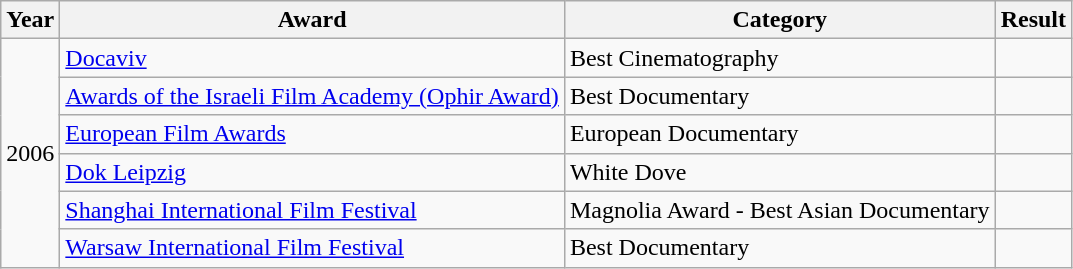<table class="wikitable">
<tr>
<th>Year</th>
<th>Award</th>
<th>Category</th>
<th>Result</th>
</tr>
<tr>
<td rowspan="6">2006</td>
<td><a href='#'>Docaviv</a></td>
<td>Best Cinematography</td>
<td></td>
</tr>
<tr>
<td><a href='#'>Awards of the Israeli Film Academy (Ophir Award)</a></td>
<td>Best Documentary</td>
<td></td>
</tr>
<tr>
<td><a href='#'>European Film Awards</a></td>
<td>European Documentary</td>
<td></td>
</tr>
<tr>
<td><a href='#'>Dok Leipzig</a></td>
<td>White Dove</td>
<td></td>
</tr>
<tr>
<td><a href='#'>Shanghai International Film Festival</a></td>
<td>Magnolia Award - Best Asian Documentary</td>
<td></td>
</tr>
<tr>
<td><a href='#'>Warsaw International Film Festival</a></td>
<td>Best Documentary</td>
<td></td>
</tr>
</table>
